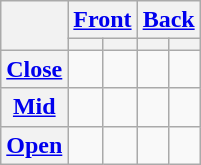<table class="wikitable" style="text-align: center">
<tr>
<th rowspan="2"></th>
<th colspan="2"><a href='#'>Front</a></th>
<th colspan="2"><a href='#'>Back</a></th>
</tr>
<tr>
<th></th>
<th></th>
<th></th>
<th></th>
</tr>
<tr>
<th><a href='#'>Close</a></th>
<td></td>
<td></td>
<td></td>
<td></td>
</tr>
<tr>
<th><a href='#'>Mid</a></th>
<td></td>
<td></td>
<td></td>
<td></td>
</tr>
<tr>
<th><a href='#'>Open</a></th>
<td></td>
<td></td>
<td></td>
<td></td>
</tr>
</table>
